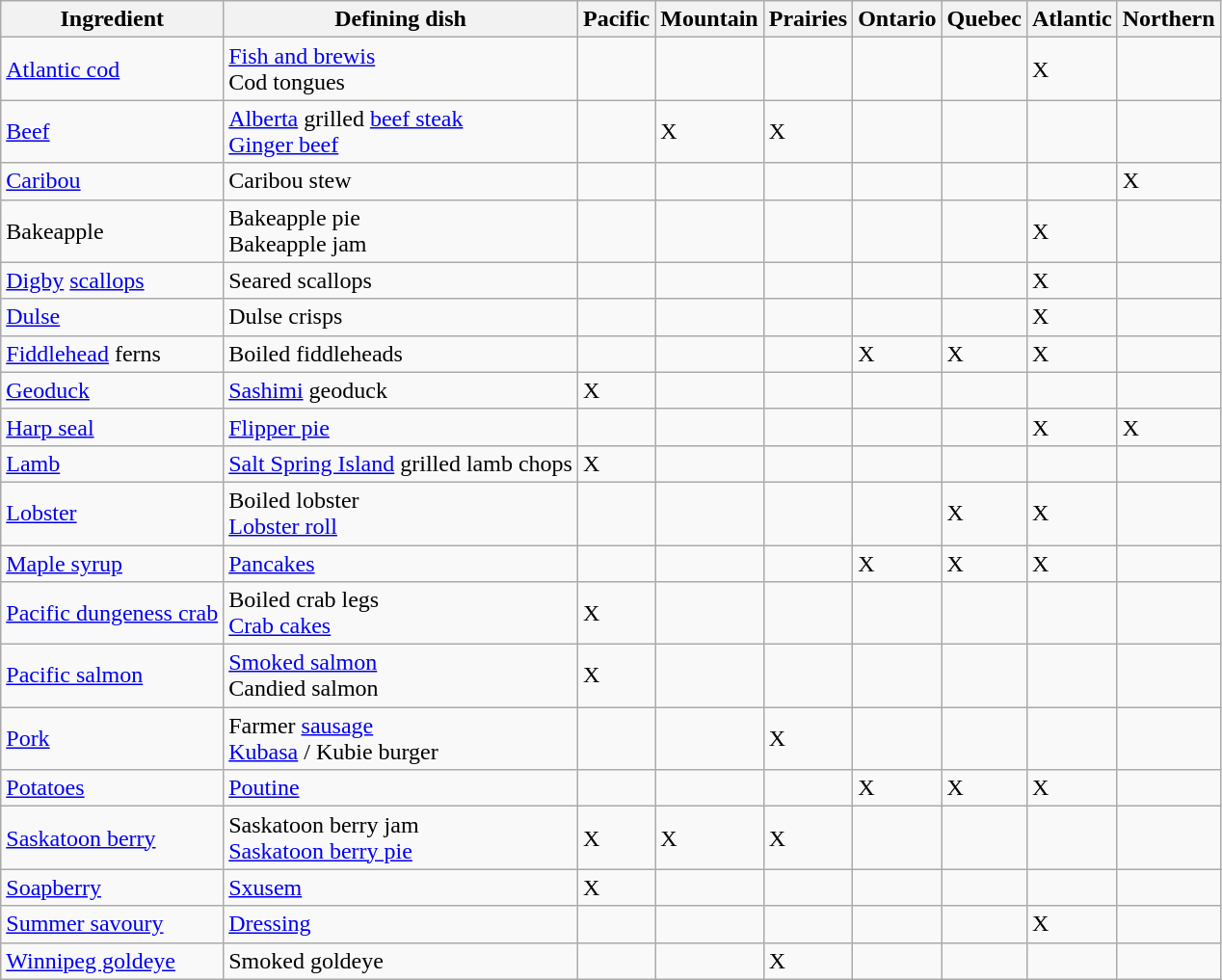<table class="wikitable sortable sticky-header" style=text-align:left" style="margin:1em auto;">
<tr>
<th>Ingredient</th>
<th>Defining dish</th>
<th>Pacific</th>
<th>Mountain</th>
<th>Prairies</th>
<th>Ontario</th>
<th>Quebec</th>
<th>Atlantic</th>
<th>Northern</th>
</tr>
<tr>
<td><a href='#'>Atlantic cod</a></td>
<td><a href='#'>Fish and brewis</a><br>Cod tongues</td>
<td></td>
<td></td>
<td></td>
<td></td>
<td></td>
<td>X</td>
<td></td>
</tr>
<tr>
<td><a href='#'>Beef</a></td>
<td><a href='#'>Alberta</a> grilled <a href='#'>beef steak</a><br><a href='#'>Ginger beef</a></td>
<td></td>
<td>X</td>
<td>X</td>
<td></td>
<td></td>
<td></td>
<td></td>
</tr>
<tr>
<td><a href='#'>Caribou</a></td>
<td>Caribou stew</td>
<td></td>
<td></td>
<td></td>
<td></td>
<td></td>
<td></td>
<td>X</td>
</tr>
<tr>
<td>Bakeapple</td>
<td>Bakeapple pie<br>Bakeapple jam</td>
<td></td>
<td></td>
<td></td>
<td></td>
<td></td>
<td>X</td>
<td></td>
</tr>
<tr>
<td><a href='#'>Digby</a> <a href='#'>scallops</a></td>
<td>Seared scallops</td>
<td></td>
<td></td>
<td></td>
<td></td>
<td></td>
<td>X</td>
<td></td>
</tr>
<tr>
<td><a href='#'>Dulse</a></td>
<td>Dulse crisps</td>
<td></td>
<td></td>
<td></td>
<td></td>
<td></td>
<td>X</td>
<td></td>
</tr>
<tr>
<td><a href='#'>Fiddlehead</a> ferns</td>
<td>Boiled fiddleheads</td>
<td></td>
<td></td>
<td></td>
<td>X</td>
<td>X</td>
<td>X</td>
<td></td>
</tr>
<tr>
<td><a href='#'>Geoduck</a></td>
<td><a href='#'>Sashimi</a> geoduck</td>
<td>X</td>
<td></td>
<td></td>
<td></td>
<td></td>
<td></td>
<td></td>
</tr>
<tr>
<td><a href='#'>Harp seal</a></td>
<td><a href='#'>Flipper pie</a></td>
<td></td>
<td></td>
<td></td>
<td></td>
<td></td>
<td>X</td>
<td>X</td>
</tr>
<tr>
<td><a href='#'>Lamb</a></td>
<td><a href='#'>Salt Spring Island</a> grilled lamb chops</td>
<td>X</td>
<td></td>
<td></td>
<td></td>
<td></td>
<td></td>
<td></td>
</tr>
<tr>
<td><a href='#'>Lobster</a></td>
<td>Boiled lobster<br><a href='#'>Lobster roll</a></td>
<td></td>
<td></td>
<td></td>
<td></td>
<td>X</td>
<td>X</td>
<td></td>
</tr>
<tr>
<td><a href='#'>Maple syrup</a></td>
<td><a href='#'>Pancakes</a></td>
<td></td>
<td></td>
<td></td>
<td>X</td>
<td>X</td>
<td>X</td>
<td></td>
</tr>
<tr>
<td><a href='#'>Pacific dungeness crab</a></td>
<td>Boiled crab legs<br><a href='#'>Crab cakes</a></td>
<td>X</td>
<td></td>
<td></td>
<td></td>
<td></td>
<td></td>
<td></td>
</tr>
<tr>
<td><a href='#'>Pacific salmon</a></td>
<td><a href='#'>Smoked salmon</a><br>Candied salmon</td>
<td>X</td>
<td></td>
<td></td>
<td></td>
<td></td>
<td></td>
<td></td>
</tr>
<tr>
<td><a href='#'>Pork</a></td>
<td>Farmer <a href='#'>sausage</a><br><a href='#'>Kubasa</a> / Kubie burger</td>
<td></td>
<td></td>
<td>X</td>
<td></td>
<td></td>
<td></td>
<td></td>
</tr>
<tr>
<td><a href='#'>Potatoes</a></td>
<td><a href='#'>Poutine</a></td>
<td></td>
<td></td>
<td></td>
<td>X</td>
<td>X</td>
<td>X</td>
<td></td>
</tr>
<tr>
<td><a href='#'>Saskatoon berry</a></td>
<td>Saskatoon berry jam<br><a href='#'>Saskatoon berry pie</a></td>
<td>X</td>
<td>X</td>
<td>X</td>
<td></td>
<td></td>
<td></td>
<td></td>
</tr>
<tr>
<td><a href='#'>Soapberry</a></td>
<td><a href='#'>Sxusem</a></td>
<td>X</td>
<td></td>
<td></td>
<td></td>
<td></td>
<td></td>
<td></td>
</tr>
<tr>
<td><a href='#'>Summer savoury</a></td>
<td><a href='#'>Dressing</a></td>
<td></td>
<td></td>
<td></td>
<td></td>
<td></td>
<td>X</td>
<td></td>
</tr>
<tr>
<td><a href='#'>Winnipeg goldeye</a></td>
<td>Smoked goldeye</td>
<td></td>
<td></td>
<td>X</td>
<td></td>
<td></td>
<td></td>
<td></td>
</tr>
</table>
